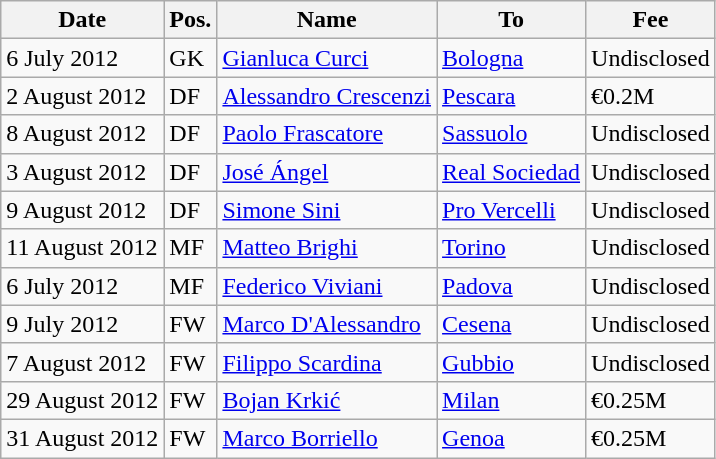<table class="wikitable">
<tr>
<th>Date</th>
<th>Pos.</th>
<th>Name</th>
<th>To</th>
<th>Fee</th>
</tr>
<tr>
<td>6 July 2012</td>
<td>GK</td>
<td> <a href='#'>Gianluca Curci</a></td>
<td> <a href='#'>Bologna</a></td>
<td>Undisclosed</td>
</tr>
<tr>
<td>2 August 2012</td>
<td>DF</td>
<td> <a href='#'>Alessandro Crescenzi</a></td>
<td> <a href='#'>Pescara</a></td>
<td>€0.2M</td>
</tr>
<tr>
<td>8 August 2012</td>
<td>DF</td>
<td> <a href='#'>Paolo Frascatore</a></td>
<td> <a href='#'>Sassuolo</a></td>
<td>Undisclosed</td>
</tr>
<tr>
<td>3 August 2012</td>
<td>DF</td>
<td> <a href='#'>José Ángel</a></td>
<td> <a href='#'>Real Sociedad</a></td>
<td>Undisclosed</td>
</tr>
<tr>
<td>9 August 2012</td>
<td>DF</td>
<td> <a href='#'>Simone Sini</a></td>
<td> <a href='#'>Pro Vercelli</a></td>
<td>Undisclosed</td>
</tr>
<tr>
<td>11 August 2012</td>
<td>MF</td>
<td> <a href='#'>Matteo Brighi</a></td>
<td> <a href='#'>Torino</a></td>
<td>Undisclosed</td>
</tr>
<tr>
<td>6 July 2012</td>
<td>MF</td>
<td> <a href='#'>Federico Viviani</a></td>
<td> <a href='#'>Padova</a></td>
<td>Undisclosed</td>
</tr>
<tr>
<td>9 July 2012</td>
<td>FW</td>
<td> <a href='#'>Marco D'Alessandro</a></td>
<td> <a href='#'>Cesena</a></td>
<td>Undisclosed</td>
</tr>
<tr>
<td>7 August 2012</td>
<td>FW</td>
<td> <a href='#'>Filippo Scardina</a></td>
<td> <a href='#'>Gubbio</a></td>
<td>Undisclosed</td>
</tr>
<tr>
<td>29 August 2012</td>
<td>FW</td>
<td> <a href='#'>Bojan Krkić</a></td>
<td> <a href='#'>Milan</a></td>
<td>€0.25M</td>
</tr>
<tr>
<td>31 August 2012</td>
<td>FW</td>
<td> <a href='#'>Marco Borriello</a></td>
<td> <a href='#'>Genoa</a></td>
<td>€0.25M</td>
</tr>
</table>
